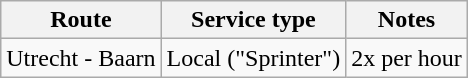<table class="wikitable">
<tr>
<th>Route</th>
<th>Service type</th>
<th>Notes</th>
</tr>
<tr>
<td>Utrecht - Baarn</td>
<td>Local ("Sprinter")</td>
<td>2x per hour</td>
</tr>
</table>
